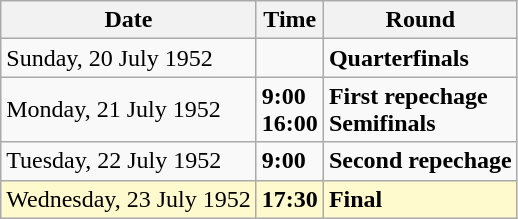<table class="wikitable">
<tr>
<th>Date</th>
<th>Time</th>
<th>Round</th>
</tr>
<tr>
<td>Sunday, 20 July 1952</td>
<td></td>
<td><strong>Quarterfinals</strong></td>
</tr>
<tr>
<td>Monday, 21 July 1952</td>
<td><strong>9:00</strong><br><strong>16:00</strong></td>
<td><strong>First repechage</strong><br><strong>Semifinals</strong></td>
</tr>
<tr>
<td>Tuesday, 22 July 1952</td>
<td><strong>9:00</strong></td>
<td><strong>Second repechage</strong></td>
</tr>
<tr style=background:lemonchiffon>
<td>Wednesday, 23 July 1952</td>
<td><strong>17:30</strong></td>
<td><strong>Final</strong></td>
</tr>
</table>
